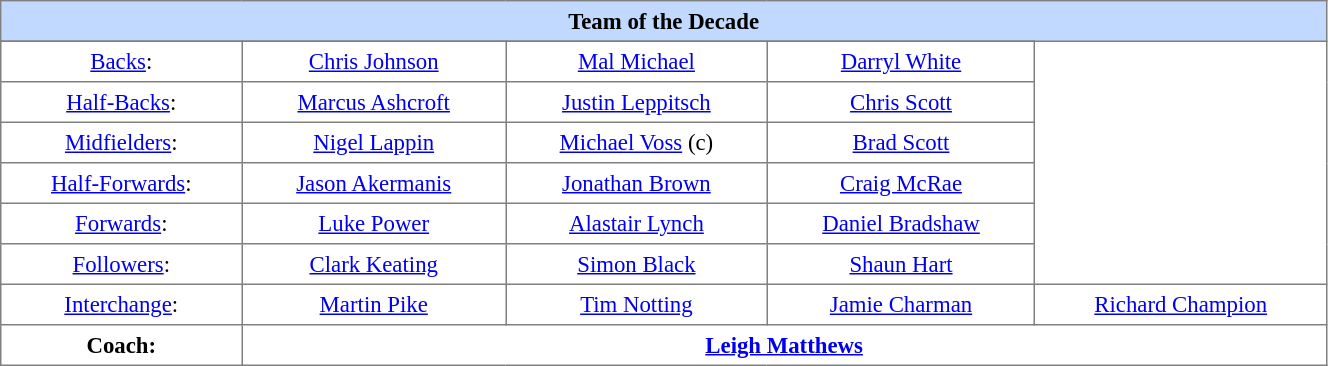<table border="1" cellpadding="4" cellspacing="0" style="text-align:left; font-size:95%; border-collapse:collapse;" width=70%>
<tr>
<td bgcolor="#C1D8FF" align="center" colspan="13"><strong>Team of the Decade</strong></td>
</tr>
<tr>
</tr>
<tr bgcolor="#FFFFFF" align="center">
<td><a href='#'>Backs</a>:</td>
<td><a href='#'>Chris Johnson</a></td>
<td><a href='#'>Mal Michael</a></td>
<td><a href='#'>Darryl White</a></td>
</tr>
<tr bgcolor="#FFFFFF" align="center">
<td><a href='#'>Half-Backs</a>:</td>
<td><a href='#'>Marcus Ashcroft</a></td>
<td><a href='#'>Justin Leppitsch</a></td>
<td><a href='#'>Chris Scott</a></td>
</tr>
<tr bgcolor="#FFFFFF" align="center">
<td><a href='#'>Midfielders</a>:</td>
<td><a href='#'>Nigel Lappin</a></td>
<td><a href='#'>Michael Voss</a> (c)</td>
<td><a href='#'>Brad Scott</a></td>
</tr>
<tr bgcolor="#FFFFFF" align="center">
<td><a href='#'>Half-Forwards</a>:</td>
<td><a href='#'>Jason Akermanis</a></td>
<td><a href='#'>Jonathan Brown</a></td>
<td><a href='#'>Craig McRae</a></td>
</tr>
<tr bgcolor="#FFFFFF" align="center">
<td><a href='#'>Forwards</a>:</td>
<td><a href='#'>Luke Power</a></td>
<td><a href='#'>Alastair Lynch</a></td>
<td><a href='#'>Daniel Bradshaw</a></td>
</tr>
<tr bgcolor="#FFFFFF" align="center">
<td><a href='#'>Followers</a>:</td>
<td><a href='#'>Clark Keating</a></td>
<td><a href='#'>Simon Black</a></td>
<td><a href='#'>Shaun Hart</a></td>
</tr>
<tr bgcolor="#FFFFFF" align="center">
<td><a href='#'>Interchange</a>:</td>
<td><a href='#'>Martin Pike</a></td>
<td><a href='#'>Tim Notting</a></td>
<td><a href='#'>Jamie Charman</a></td>
<td><a href='#'>Richard Champion</a></td>
</tr>
<tr>
<th bgcolor="#FFFFFF" align="center">Coach:</th>
<th colspan="4" align="center"><a href='#'>Leigh Matthews</a></th>
</tr>
</table>
